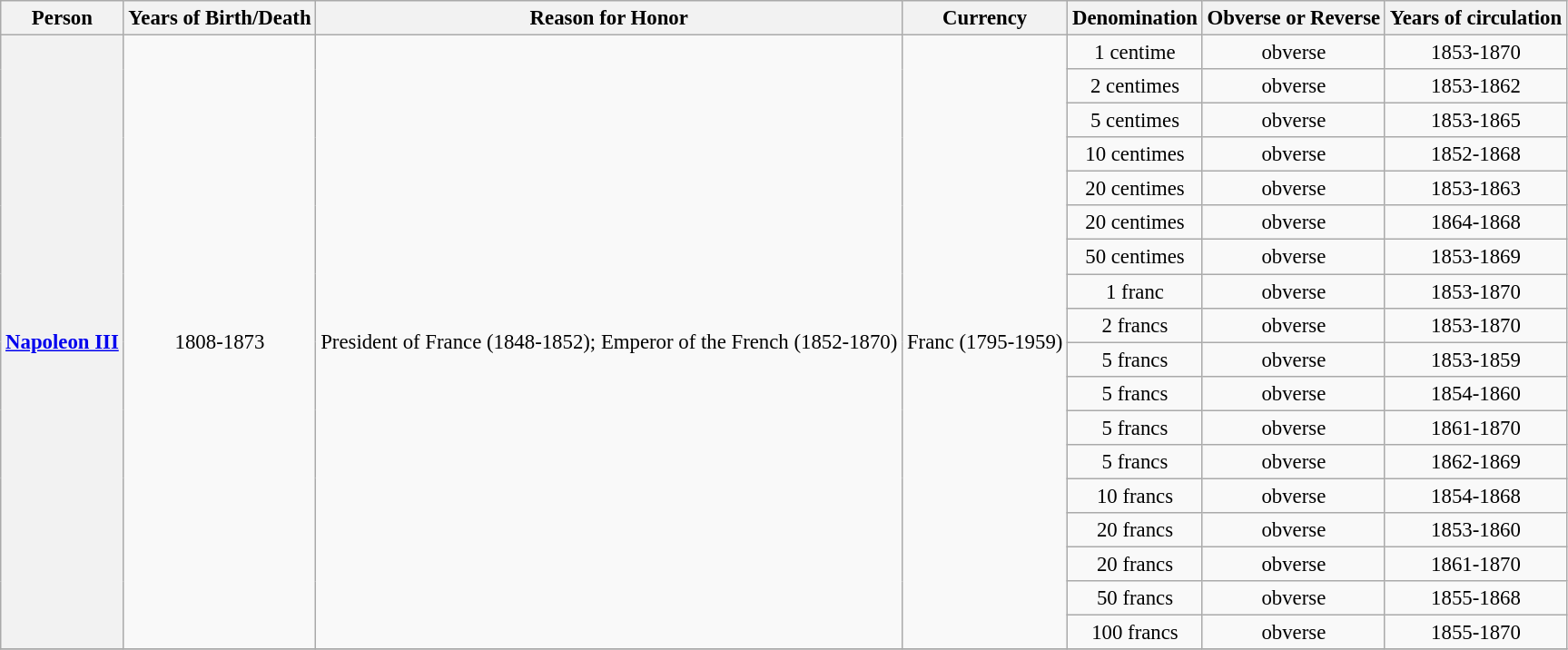<table class="wikitable" style="font-size:95%; text-align:center;">
<tr>
<th>Person</th>
<th>Years of Birth/Death</th>
<th>Reason for Honor</th>
<th>Currency</th>
<th>Denomination</th>
<th>Obverse or Reverse</th>
<th>Years of circulation</th>
</tr>
<tr>
<th rowspan="18"><a href='#'>Napoleon III</a></th>
<td rowspan="18">1808-1873</td>
<td rowspan="18">President of France (1848-1852); Emperor of the French (1852-1870)</td>
<td rowspan="18">Franc (1795-1959)</td>
<td>1 centime</td>
<td>obverse</td>
<td>1853-1870</td>
</tr>
<tr>
<td>2 centimes</td>
<td>obverse</td>
<td>1853-1862</td>
</tr>
<tr>
<td>5 centimes</td>
<td>obverse</td>
<td>1853-1865</td>
</tr>
<tr>
<td>10 centimes</td>
<td>obverse</td>
<td>1852-1868</td>
</tr>
<tr>
<td>20 centimes</td>
<td>obverse</td>
<td>1853-1863</td>
</tr>
<tr>
<td>20 centimes</td>
<td>obverse</td>
<td>1864-1868</td>
</tr>
<tr>
<td>50 centimes</td>
<td>obverse</td>
<td>1853-1869</td>
</tr>
<tr>
<td>1 franc</td>
<td>obverse</td>
<td>1853-1870</td>
</tr>
<tr>
<td>2 francs</td>
<td>obverse</td>
<td>1853-1870</td>
</tr>
<tr>
<td>5 francs</td>
<td>obverse</td>
<td>1853-1859</td>
</tr>
<tr>
<td>5 francs</td>
<td>obverse</td>
<td>1854-1860</td>
</tr>
<tr>
<td>5 francs</td>
<td>obverse</td>
<td>1861-1870</td>
</tr>
<tr>
<td>5 francs</td>
<td>obverse</td>
<td>1862-1869</td>
</tr>
<tr>
<td>10 francs</td>
<td>obverse</td>
<td>1854-1868</td>
</tr>
<tr>
<td>20 francs</td>
<td>obverse</td>
<td>1853-1860</td>
</tr>
<tr>
<td>20 francs</td>
<td>obverse</td>
<td>1861-1870</td>
</tr>
<tr>
<td>50 francs</td>
<td>obverse</td>
<td>1855-1868</td>
</tr>
<tr>
<td>100 francs</td>
<td>obverse</td>
<td>1855-1870</td>
</tr>
<tr>
</tr>
</table>
